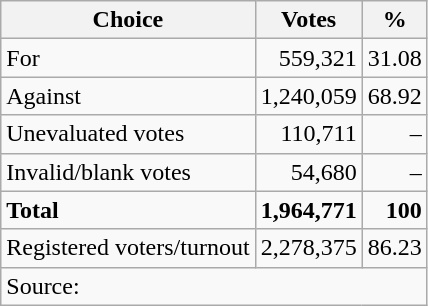<table class=wikitable style=text-align:right>
<tr>
<th>Choice</th>
<th>Votes</th>
<th>%</th>
</tr>
<tr>
<td align=left>For</td>
<td>559,321</td>
<td>31.08</td>
</tr>
<tr>
<td align=left>Against</td>
<td>1,240,059</td>
<td>68.92</td>
</tr>
<tr>
<td align=left>Unevaluated votes</td>
<td>110,711</td>
<td>–</td>
</tr>
<tr>
<td align=left>Invalid/blank votes</td>
<td>54,680</td>
<td>–</td>
</tr>
<tr>
<td align=left><strong>Total</strong></td>
<td><strong>1,964,771</strong></td>
<td><strong>100</strong></td>
</tr>
<tr>
<td align=left>Registered voters/turnout</td>
<td>2,278,375</td>
<td>86.23</td>
</tr>
<tr>
<td align=left colspan=3>Source: </td>
</tr>
</table>
